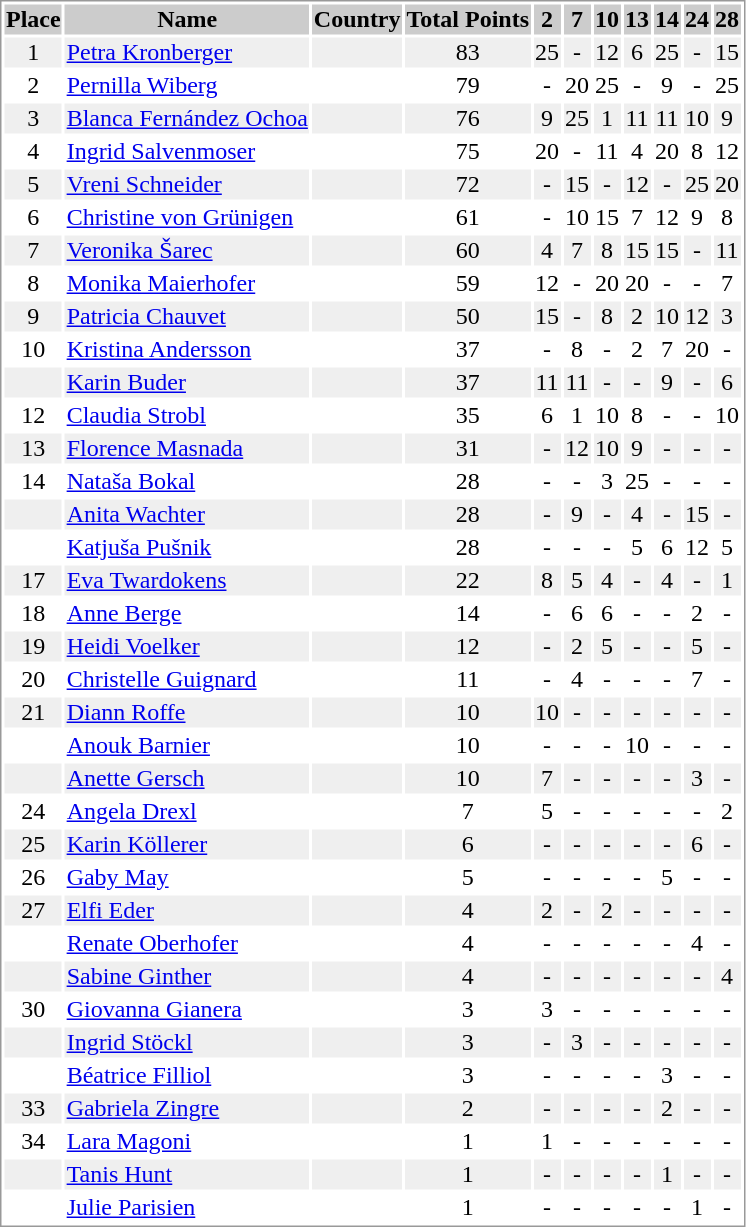<table border="0" style="border: 1px solid #999; background-color:#FFFFFF; text-align:center">
<tr align="center" bgcolor="#CCCCCC">
<th>Place</th>
<th>Name</th>
<th>Country</th>
<th>Total Points</th>
<th>2</th>
<th>7</th>
<th>10</th>
<th>13</th>
<th>14</th>
<th>24</th>
<th>28</th>
</tr>
<tr bgcolor="#EFEFEF">
<td>1</td>
<td align="left"><a href='#'>Petra Kronberger</a></td>
<td align="left"></td>
<td>83</td>
<td>25</td>
<td>-</td>
<td>12</td>
<td>6</td>
<td>25</td>
<td>-</td>
<td>15</td>
</tr>
<tr>
<td>2</td>
<td align="left"><a href='#'>Pernilla Wiberg</a></td>
<td align="left"></td>
<td>79</td>
<td>-</td>
<td>20</td>
<td>25</td>
<td>-</td>
<td>9</td>
<td>-</td>
<td>25</td>
</tr>
<tr bgcolor="#EFEFEF">
<td>3</td>
<td align="left"><a href='#'>Blanca Fernández Ochoa</a></td>
<td align="left"></td>
<td>76</td>
<td>9</td>
<td>25</td>
<td>1</td>
<td>11</td>
<td>11</td>
<td>10</td>
<td>9</td>
</tr>
<tr>
<td>4</td>
<td align="left"><a href='#'>Ingrid Salvenmoser</a></td>
<td align="left"></td>
<td>75</td>
<td>20</td>
<td>-</td>
<td>11</td>
<td>4</td>
<td>20</td>
<td>8</td>
<td>12</td>
</tr>
<tr bgcolor="#EFEFEF">
<td>5</td>
<td align="left"><a href='#'>Vreni Schneider</a></td>
<td align="left"></td>
<td>72</td>
<td>-</td>
<td>15</td>
<td>-</td>
<td>12</td>
<td>-</td>
<td>25</td>
<td>20</td>
</tr>
<tr>
<td>6</td>
<td align="left"><a href='#'>Christine von Grünigen</a></td>
<td align="left"></td>
<td>61</td>
<td>-</td>
<td>10</td>
<td>15</td>
<td>7</td>
<td>12</td>
<td>9</td>
<td>8</td>
</tr>
<tr bgcolor="#EFEFEF">
<td>7</td>
<td align="left"><a href='#'>Veronika Šarec</a></td>
<td align="left"></td>
<td>60</td>
<td>4</td>
<td>7</td>
<td>8</td>
<td>15</td>
<td>15</td>
<td>-</td>
<td>11</td>
</tr>
<tr>
<td>8</td>
<td align="left"><a href='#'>Monika Maierhofer</a></td>
<td align="left"></td>
<td>59</td>
<td>12</td>
<td>-</td>
<td>20</td>
<td>20</td>
<td>-</td>
<td>-</td>
<td>7</td>
</tr>
<tr bgcolor="#EFEFEF">
<td>9</td>
<td align="left"><a href='#'>Patricia Chauvet</a></td>
<td align="left"></td>
<td>50</td>
<td>15</td>
<td>-</td>
<td>8</td>
<td>2</td>
<td>10</td>
<td>12</td>
<td>3</td>
</tr>
<tr>
<td>10</td>
<td align="left"><a href='#'>Kristina Andersson</a></td>
<td align="left"></td>
<td>37</td>
<td>-</td>
<td>8</td>
<td>-</td>
<td>2</td>
<td>7</td>
<td>20</td>
<td>-</td>
</tr>
<tr bgcolor="#EFEFEF">
<td></td>
<td align="left"><a href='#'>Karin Buder</a></td>
<td align="left"></td>
<td>37</td>
<td>11</td>
<td>11</td>
<td>-</td>
<td>-</td>
<td>9</td>
<td>-</td>
<td>6</td>
</tr>
<tr>
<td>12</td>
<td align="left"><a href='#'>Claudia Strobl</a></td>
<td align="left"></td>
<td>35</td>
<td>6</td>
<td>1</td>
<td>10</td>
<td>8</td>
<td>-</td>
<td>-</td>
<td>10</td>
</tr>
<tr bgcolor="#EFEFEF">
<td>13</td>
<td align="left"><a href='#'>Florence Masnada</a></td>
<td align="left"></td>
<td>31</td>
<td>-</td>
<td>12</td>
<td>10</td>
<td>9</td>
<td>-</td>
<td>-</td>
<td>-</td>
</tr>
<tr>
<td>14</td>
<td align="left"><a href='#'>Nataša Bokal</a></td>
<td align="left"></td>
<td>28</td>
<td>-</td>
<td>-</td>
<td>3</td>
<td>25</td>
<td>-</td>
<td>-</td>
<td>-</td>
</tr>
<tr bgcolor="#EFEFEF">
<td></td>
<td align="left"><a href='#'>Anita Wachter</a></td>
<td align="left"></td>
<td>28</td>
<td>-</td>
<td>9</td>
<td>-</td>
<td>4</td>
<td>-</td>
<td>15</td>
<td>-</td>
</tr>
<tr>
<td></td>
<td align="left"><a href='#'>Katjuša Pušnik</a></td>
<td align="left"></td>
<td>28</td>
<td>-</td>
<td>-</td>
<td>-</td>
<td>5</td>
<td>6</td>
<td>12</td>
<td>5</td>
</tr>
<tr bgcolor="#EFEFEF">
<td>17</td>
<td align="left"><a href='#'>Eva Twardokens</a></td>
<td align="left"></td>
<td>22</td>
<td>8</td>
<td>5</td>
<td>4</td>
<td>-</td>
<td>4</td>
<td>-</td>
<td>1</td>
</tr>
<tr>
<td>18</td>
<td align="left"><a href='#'>Anne Berge</a></td>
<td align="left"></td>
<td>14</td>
<td>-</td>
<td>6</td>
<td>6</td>
<td>-</td>
<td>-</td>
<td>2</td>
<td>-</td>
</tr>
<tr bgcolor="#EFEFEF">
<td>19</td>
<td align="left"><a href='#'>Heidi Voelker</a></td>
<td align="left"></td>
<td>12</td>
<td>-</td>
<td>2</td>
<td>5</td>
<td>-</td>
<td>-</td>
<td>5</td>
<td>-</td>
</tr>
<tr>
<td>20</td>
<td align="left"><a href='#'>Christelle Guignard</a></td>
<td align="left"></td>
<td>11</td>
<td>-</td>
<td>4</td>
<td>-</td>
<td>-</td>
<td>-</td>
<td>7</td>
<td>-</td>
</tr>
<tr bgcolor="#EFEFEF">
<td>21</td>
<td align="left"><a href='#'>Diann Roffe</a></td>
<td align="left"></td>
<td>10</td>
<td>10</td>
<td>-</td>
<td>-</td>
<td>-</td>
<td>-</td>
<td>-</td>
<td>-</td>
</tr>
<tr>
<td></td>
<td align="left"><a href='#'>Anouk Barnier</a></td>
<td align="left"></td>
<td>10</td>
<td>-</td>
<td>-</td>
<td>-</td>
<td>10</td>
<td>-</td>
<td>-</td>
<td>-</td>
</tr>
<tr bgcolor="#EFEFEF">
<td></td>
<td align="left"><a href='#'>Anette Gersch</a></td>
<td align="left"></td>
<td>10</td>
<td>7</td>
<td>-</td>
<td>-</td>
<td>-</td>
<td>-</td>
<td>3</td>
<td>-</td>
</tr>
<tr>
<td>24</td>
<td align="left"><a href='#'>Angela Drexl</a></td>
<td align="left"></td>
<td>7</td>
<td>5</td>
<td>-</td>
<td>-</td>
<td>-</td>
<td>-</td>
<td>-</td>
<td>2</td>
</tr>
<tr bgcolor="#EFEFEF">
<td>25</td>
<td align="left"><a href='#'>Karin Köllerer</a></td>
<td align="left"></td>
<td>6</td>
<td>-</td>
<td>-</td>
<td>-</td>
<td>-</td>
<td>-</td>
<td>6</td>
<td>-</td>
</tr>
<tr>
<td>26</td>
<td align="left"><a href='#'>Gaby May</a></td>
<td align="left"></td>
<td>5</td>
<td>-</td>
<td>-</td>
<td>-</td>
<td>-</td>
<td>5</td>
<td>-</td>
<td>-</td>
</tr>
<tr bgcolor="#EFEFEF">
<td>27</td>
<td align="left"><a href='#'>Elfi Eder</a></td>
<td align="left"></td>
<td>4</td>
<td>2</td>
<td>-</td>
<td>2</td>
<td>-</td>
<td>-</td>
<td>-</td>
<td>-</td>
</tr>
<tr>
<td></td>
<td align="left"><a href='#'>Renate Oberhofer</a></td>
<td align="left"></td>
<td>4</td>
<td>-</td>
<td>-</td>
<td>-</td>
<td>-</td>
<td>-</td>
<td>4</td>
<td>-</td>
</tr>
<tr bgcolor="#EFEFEF">
<td></td>
<td align="left"><a href='#'>Sabine Ginther</a></td>
<td align="left"></td>
<td>4</td>
<td>-</td>
<td>-</td>
<td>-</td>
<td>-</td>
<td>-</td>
<td>-</td>
<td>4</td>
</tr>
<tr>
<td>30</td>
<td align="left"><a href='#'>Giovanna Gianera</a></td>
<td align="left"></td>
<td>3</td>
<td>3</td>
<td>-</td>
<td>-</td>
<td>-</td>
<td>-</td>
<td>-</td>
<td>-</td>
</tr>
<tr bgcolor="#EFEFEF">
<td></td>
<td align="left"><a href='#'>Ingrid Stöckl</a></td>
<td align="left"></td>
<td>3</td>
<td>-</td>
<td>3</td>
<td>-</td>
<td>-</td>
<td>-</td>
<td>-</td>
<td>-</td>
</tr>
<tr>
<td></td>
<td align="left"><a href='#'>Béatrice Filliol</a></td>
<td align="left"></td>
<td>3</td>
<td>-</td>
<td>-</td>
<td>-</td>
<td>-</td>
<td>3</td>
<td>-</td>
<td>-</td>
</tr>
<tr bgcolor="#EFEFEF">
<td>33</td>
<td align="left"><a href='#'>Gabriela Zingre</a></td>
<td align="left"></td>
<td>2</td>
<td>-</td>
<td>-</td>
<td>-</td>
<td>-</td>
<td>2</td>
<td>-</td>
<td>-</td>
</tr>
<tr>
<td>34</td>
<td align="left"><a href='#'>Lara Magoni</a></td>
<td align="left"></td>
<td>1</td>
<td>1</td>
<td>-</td>
<td>-</td>
<td>-</td>
<td>-</td>
<td>-</td>
<td>-</td>
</tr>
<tr bgcolor="#EFEFEF">
<td></td>
<td align="left"><a href='#'>Tanis Hunt</a></td>
<td align="left"></td>
<td>1</td>
<td>-</td>
<td>-</td>
<td>-</td>
<td>-</td>
<td>1</td>
<td>-</td>
<td>-</td>
</tr>
<tr>
<td></td>
<td align="left"><a href='#'>Julie Parisien</a></td>
<td align="left"></td>
<td>1</td>
<td>-</td>
<td>-</td>
<td>-</td>
<td>-</td>
<td>-</td>
<td>1</td>
<td>-</td>
</tr>
</table>
